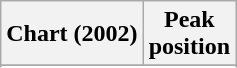<table class="wikitable sortable plainrowheaders" style="text-align:center;">
<tr>
<th scope="col">Chart (2002)</th>
<th scope="col">Peak<br>position</th>
</tr>
<tr>
</tr>
<tr>
</tr>
<tr>
</tr>
</table>
